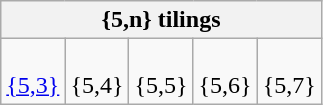<table class="wikitable collapsible collapsed">
<tr>
<th colspan=5>{5,n} tilings</th>
</tr>
<tr align=center>
<td><br><a href='#'>{5,3}</a><br></td>
<td><br>{5,4}<br></td>
<td><br>{5,5}<br></td>
<td><br>{5,6}<br></td>
<td><br>{5,7}<br></td>
</tr>
</table>
